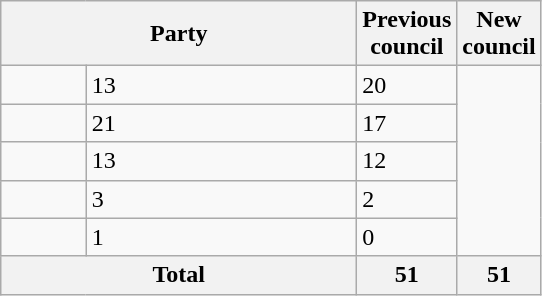<table class="wikitable">
<tr>
<th valign=centre colspan="2" style="width: 230px">Party</th>
<th valign=top style="width: 30px">Previous council</th>
<th valign=top style="width: 30px">New council</th>
</tr>
<tr>
<td></td>
<td>13</td>
<td>20</td>
</tr>
<tr>
<td></td>
<td>21</td>
<td>17</td>
</tr>
<tr>
<td></td>
<td>13</td>
<td>12</td>
</tr>
<tr>
<td></td>
<td>3</td>
<td>2</td>
</tr>
<tr>
<td></td>
<td>1</td>
<td>0</td>
</tr>
<tr>
<th colspan=2>Total</th>
<th style="text-align: center">51</th>
<th colspan=3>51</th>
</tr>
</table>
